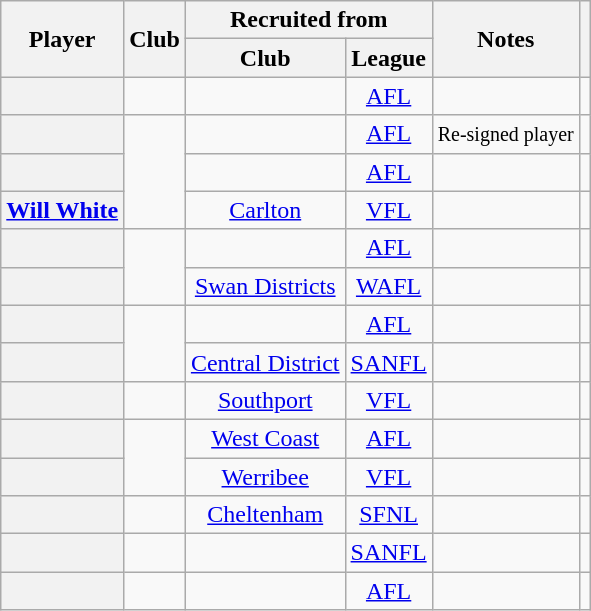<table class="wikitable sortable plainrowheaders" style="text-align:center;">
<tr>
<th rowspan=2>Player</th>
<th rowspan=2>Club</th>
<th colspan=2>Recruited from</th>
<th rowspan=2>Notes</th>
<th rowspan=2 class="unsortable"></th>
</tr>
<tr>
<th>Club</th>
<th>League</th>
</tr>
<tr>
<th scope="row"></th>
<td></td>
<td></td>
<td><a href='#'>AFL</a></td>
<td></td>
<td></td>
</tr>
<tr>
<th scope="row"></th>
<td rowspan="3"></td>
<td></td>
<td><a href='#'>AFL</a></td>
<td><small>Re-signed player</small></td>
<td></td>
</tr>
<tr>
<th scope="row"></th>
<td></td>
<td><a href='#'>AFL</a></td>
<td></td>
<td></td>
</tr>
<tr>
<th scope="row"><a href='#'>Will White</a></th>
<td><a href='#'>Carlton</a></td>
<td><a href='#'>VFL</a></td>
<td></td>
<td></td>
</tr>
<tr>
<th scope="row"></th>
<td rowspan="2"></td>
<td></td>
<td><a href='#'>AFL</a></td>
<td></td>
<td></td>
</tr>
<tr>
<th scope="row"></th>
<td><a href='#'>Swan Districts</a></td>
<td><a href='#'>WAFL</a></td>
<td></td>
<td></td>
</tr>
<tr>
<th scope="row"></th>
<td rowspan=2></td>
<td></td>
<td><a href='#'>AFL</a></td>
<td></td>
<td></td>
</tr>
<tr>
<th scope="row"></th>
<td><a href='#'>Central District</a></td>
<td><a href='#'>SANFL</a></td>
<td></td>
<td></td>
</tr>
<tr>
<th scope="row"></th>
<td></td>
<td><a href='#'>Southport</a></td>
<td><a href='#'>VFL</a></td>
<td></td>
<td></td>
</tr>
<tr>
<th scope="row"></th>
<td rowspan="2"></td>
<td><a href='#'>West Coast</a></td>
<td><a href='#'>AFL</a></td>
<td></td>
<td></td>
</tr>
<tr>
<th scope="row"></th>
<td><a href='#'>Werribee</a></td>
<td><a href='#'>VFL</a></td>
<td></td>
<td></td>
</tr>
<tr>
<th scope="row"></th>
<td></td>
<td><a href='#'>Cheltenham</a></td>
<td><a href='#'>SFNL</a></td>
<td></td>
<td></td>
</tr>
<tr>
<th scope="row"></th>
<td></td>
<td></td>
<td><a href='#'>SANFL</a></td>
<td></td>
<td></td>
</tr>
<tr>
<th scope="row"></th>
<td></td>
<td></td>
<td><a href='#'>AFL</a></td>
<td></td>
<td></td>
</tr>
</table>
